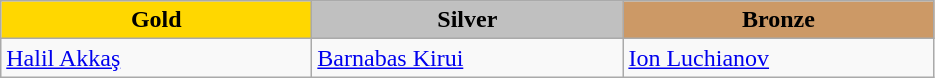<table class="wikitable" style="text-align:left">
<tr align="center">
<td width=200 bgcolor=gold><strong>Gold</strong></td>
<td width=200 bgcolor=silver><strong>Silver</strong></td>
<td width=200 bgcolor=CC9966><strong>Bronze</strong></td>
</tr>
<tr>
<td><a href='#'>Halil Akkaş</a><br><em></em></td>
<td><a href='#'>Barnabas Kirui</a><br><em></em></td>
<td><a href='#'>Ion Luchianov</a><br><em></em></td>
</tr>
</table>
